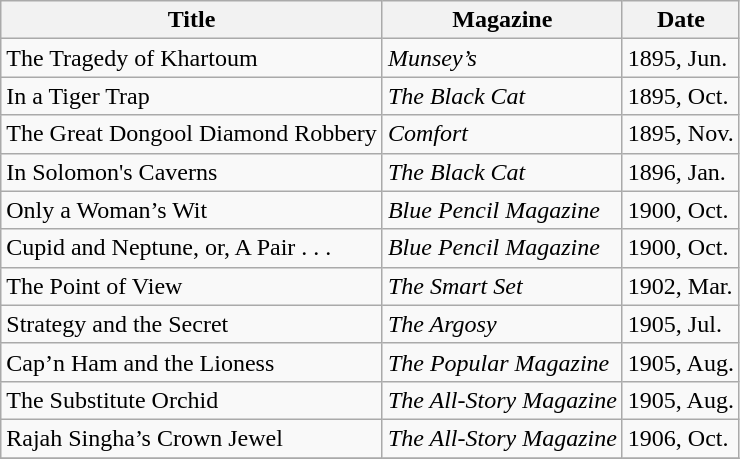<table class="wikitable sortable">
<tr>
<th>Title</th>
<th>Magazine</th>
<th>Date</th>
</tr>
<tr>
<td>The Tragedy of Khartoum</td>
<td><em>Munsey’s</em></td>
<td>1895, Jun.</td>
</tr>
<tr>
<td>In a Tiger Trap</td>
<td><em>The Black Cat</em></td>
<td>1895, Oct.</td>
</tr>
<tr>
<td>The Great Dongool Diamond Robbery</td>
<td><em>Comfort</em></td>
<td>1895, Nov.</td>
</tr>
<tr>
<td>In Solomon's Caverns</td>
<td><em>The Black Cat</em></td>
<td>1896, Jan.</td>
</tr>
<tr>
<td>Only a Woman’s Wit</td>
<td><em>Blue Pencil Magazine</em></td>
<td>1900, Oct.</td>
</tr>
<tr>
<td>Cupid and Neptune, or, A Pair . . .</td>
<td><em>Blue Pencil Magazine</em></td>
<td>1900, Oct.</td>
</tr>
<tr>
<td>The Point of View</td>
<td><em>The Smart Set</em></td>
<td>1902, Mar.</td>
</tr>
<tr>
<td>Strategy and the Secret</td>
<td><em>The Argosy</em></td>
<td>1905, Jul.</td>
</tr>
<tr>
<td>Cap’n Ham and the Lioness</td>
<td><em>The Popular Magazine</em></td>
<td>1905, Aug.</td>
</tr>
<tr>
<td>The Substitute Orchid</td>
<td><em>The All-Story Magazine</em></td>
<td>1905, Aug.</td>
</tr>
<tr>
<td>Rajah Singha’s Crown Jewel</td>
<td><em>The All-Story Magazine</em></td>
<td>1906, Oct.</td>
</tr>
<tr>
</tr>
</table>
